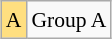<table class="wikitable" style="margin:0.5em auto; font-size:90%; line-height:1.25em; text-align:center;">
<tr>
<td style="background-color:#FFDF80;">A</td>
<td>Group A</td>
</tr>
</table>
